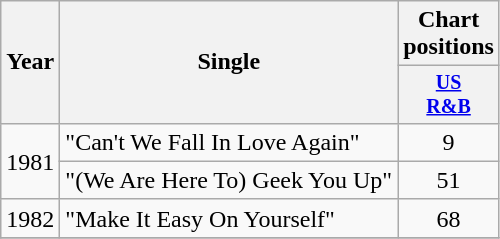<table class="wikitable" style="text-align:center;">
<tr>
<th rowspan="2">Year</th>
<th rowspan="2">Single</th>
<th>Chart positions</th>
</tr>
<tr style="font-size:smaller;">
<th width="40"><a href='#'>US<br>R&B</a></th>
</tr>
<tr>
<td rowspan="2">1981</td>
<td align="left">"Can't We Fall In Love Again"</td>
<td>9</td>
</tr>
<tr>
<td align="left">"(We Are Here To) Geek You Up"</td>
<td>51</td>
</tr>
<tr>
<td>1982</td>
<td align="left">"Make It Easy On Yourself"</td>
<td>68</td>
</tr>
<tr>
</tr>
</table>
